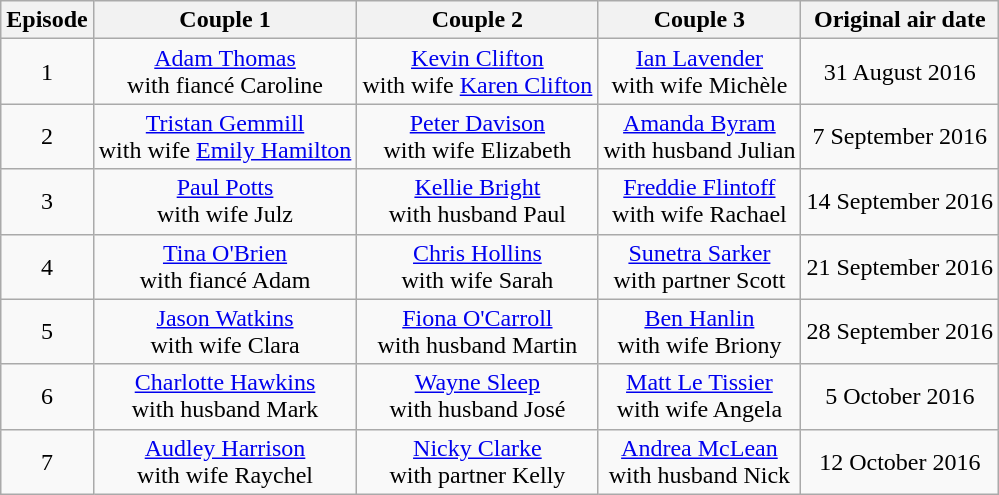<table class="wikitable sortable" style="text-align:center;">
<tr>
<th>Episode</th>
<th>Couple 1</th>
<th>Couple 2</th>
<th>Couple 3</th>
<th>Original air date</th>
</tr>
<tr>
<td>1</td>
<td><a href='#'>Adam Thomas</a><br>with fiancé Caroline</td>
<td><a href='#'>Kevin Clifton</a><br>with wife <a href='#'>Karen Clifton</a></td>
<td><a href='#'>Ian Lavender</a><br>with wife Michèle</td>
<td>31 August 2016</td>
</tr>
<tr>
<td>2</td>
<td><a href='#'>Tristan Gemmill</a><br>with wife <a href='#'>Emily Hamilton</a></td>
<td><a href='#'>Peter Davison</a><br>with wife Elizabeth</td>
<td><a href='#'>Amanda Byram</a><br>with husband Julian</td>
<td>7 September 2016</td>
</tr>
<tr>
<td>3</td>
<td><a href='#'>Paul Potts</a><br>with wife Julz</td>
<td><a href='#'>Kellie Bright</a><br>with husband Paul</td>
<td><a href='#'>Freddie Flintoff</a><br>with wife Rachael</td>
<td>14 September 2016</td>
</tr>
<tr>
<td>4</td>
<td><a href='#'>Tina O'Brien</a><br>with fiancé Adam</td>
<td><a href='#'>Chris Hollins</a><br>with wife Sarah</td>
<td><a href='#'>Sunetra Sarker</a><br>with partner Scott</td>
<td>21 September 2016</td>
</tr>
<tr>
<td>5</td>
<td><a href='#'>Jason Watkins</a><br>with wife Clara</td>
<td><a href='#'>Fiona O'Carroll</a><br>with husband Martin</td>
<td><a href='#'>Ben Hanlin</a><br>with wife Briony</td>
<td>28 September 2016</td>
</tr>
<tr>
<td>6</td>
<td><a href='#'>Charlotte Hawkins</a><br>with husband Mark</td>
<td><a href='#'>Wayne Sleep</a><br>with husband José</td>
<td><a href='#'>Matt Le Tissier</a><br>with wife Angela</td>
<td>5 October 2016</td>
</tr>
<tr>
<td>7</td>
<td><a href='#'>Audley Harrison</a><br>with wife Raychel</td>
<td><a href='#'>Nicky Clarke</a><br>with partner Kelly</td>
<td><a href='#'>Andrea McLean</a><br>with husband Nick</td>
<td>12 October 2016</td>
</tr>
</table>
